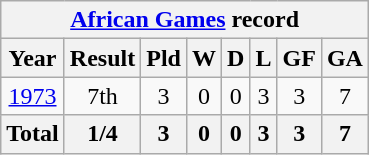<table class="wikitable" style="text-align: center;">
<tr>
<th colspan=9><a href='#'>African Games</a> record</th>
</tr>
<tr>
<th>Year</th>
<th>Result</th>
<th>Pld</th>
<th>W</th>
<th>D</th>
<th>L</th>
<th>GF</th>
<th>GA</th>
</tr>
<tr>
<td> <a href='#'>1973</a></td>
<td>7th</td>
<td>3</td>
<td>0</td>
<td>0</td>
<td>3</td>
<td>3</td>
<td>7</td>
</tr>
<tr>
<th><strong>Total</strong></th>
<th>1/4</th>
<th>3</th>
<th>0</th>
<th>0</th>
<th>3</th>
<th>3</th>
<th>7</th>
</tr>
</table>
